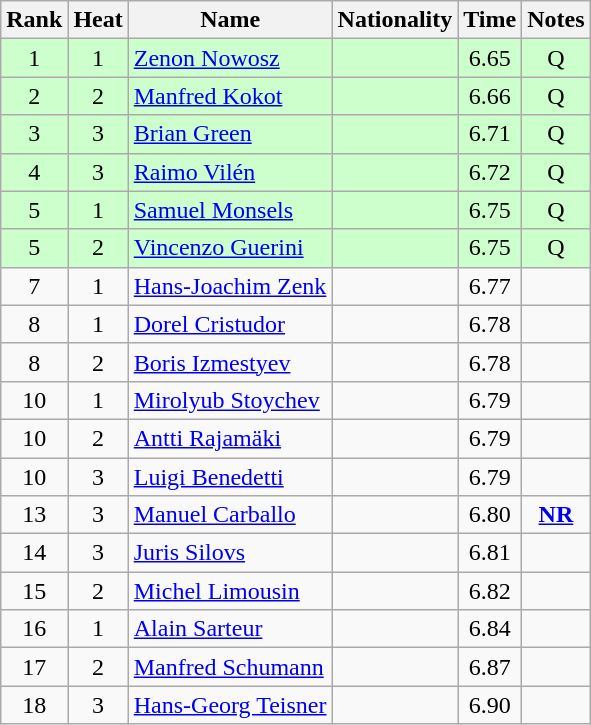<table class="wikitable sortable" style="text-align:center">
<tr>
<th>Rank</th>
<th>Heat</th>
<th>Name</th>
<th>Nationality</th>
<th>Time</th>
<th>Notes</th>
</tr>
<tr bgcolor=ccffcc>
<td>1</td>
<td>1</td>
<td align="left"><a href='#'>Zenon Nowosz</a></td>
<td align=left></td>
<td>6.65</td>
<td>Q</td>
</tr>
<tr bgcolor=ccffcc>
<td>2</td>
<td>2</td>
<td align="left"><a href='#'>Manfred Kokot</a></td>
<td align=left></td>
<td>6.66</td>
<td>Q</td>
</tr>
<tr bgcolor=ccffcc>
<td>3</td>
<td>3</td>
<td align="left"><a href='#'>Brian Green</a></td>
<td align=left></td>
<td>6.71</td>
<td>Q</td>
</tr>
<tr bgcolor=ccffcc>
<td>4</td>
<td>3</td>
<td align="left"><a href='#'>Raimo Vilén</a></td>
<td align=left></td>
<td>6.72</td>
<td>Q</td>
</tr>
<tr bgcolor=ccffcc>
<td>5</td>
<td>1</td>
<td align="left"><a href='#'>Samuel Monsels</a></td>
<td align=left></td>
<td>6.75</td>
<td>Q</td>
</tr>
<tr bgcolor=ccffcc>
<td>5</td>
<td>2</td>
<td align="left"><a href='#'>Vincenzo Guerini</a></td>
<td align=left></td>
<td>6.75</td>
<td>Q</td>
</tr>
<tr>
<td>7</td>
<td>1</td>
<td align="left"><a href='#'>Hans-Joachim Zenk</a></td>
<td align=left></td>
<td>6.77</td>
<td></td>
</tr>
<tr>
<td>8</td>
<td>1</td>
<td align="left"><a href='#'>Dorel Cristudor</a></td>
<td align=left></td>
<td>6.78</td>
<td></td>
</tr>
<tr>
<td>8</td>
<td>2</td>
<td align="left"><a href='#'>Boris Izmestyev</a></td>
<td align=left></td>
<td>6.78</td>
<td></td>
</tr>
<tr>
<td>10</td>
<td>1</td>
<td align="left"><a href='#'>Mirolyub Stoychev</a></td>
<td align=left></td>
<td>6.79</td>
<td></td>
</tr>
<tr>
<td>10</td>
<td>2</td>
<td align="left"><a href='#'>Antti Rajamäki</a></td>
<td align=left></td>
<td>6.79</td>
<td></td>
</tr>
<tr>
<td>10</td>
<td>3</td>
<td align="left"><a href='#'>Luigi Benedetti</a></td>
<td align=left></td>
<td>6.79</td>
<td></td>
</tr>
<tr>
<td>13</td>
<td>3</td>
<td align="left"><a href='#'>Manuel Carballo</a></td>
<td align=left></td>
<td>6.80</td>
<td><strong><a href='#'>NR</a></strong></td>
</tr>
<tr>
<td>14</td>
<td>3</td>
<td align="left"><a href='#'>Juris Silovs</a></td>
<td align=left></td>
<td>6.81</td>
<td></td>
</tr>
<tr>
<td>15</td>
<td>2</td>
<td align="left"><a href='#'>Michel Limousin</a></td>
<td align=left></td>
<td>6.82</td>
<td></td>
</tr>
<tr>
<td>16</td>
<td>1</td>
<td align="left"><a href='#'>Alain Sarteur</a></td>
<td align=left></td>
<td>6.84</td>
<td></td>
</tr>
<tr>
<td>17</td>
<td>2</td>
<td align="left"><a href='#'>Manfred Schumann</a></td>
<td align=left></td>
<td>6.87</td>
<td></td>
</tr>
<tr>
<td>18</td>
<td>3</td>
<td align="left"><a href='#'>Hans-Georg Teisner</a></td>
<td align=left></td>
<td>6.90</td>
<td></td>
</tr>
</table>
